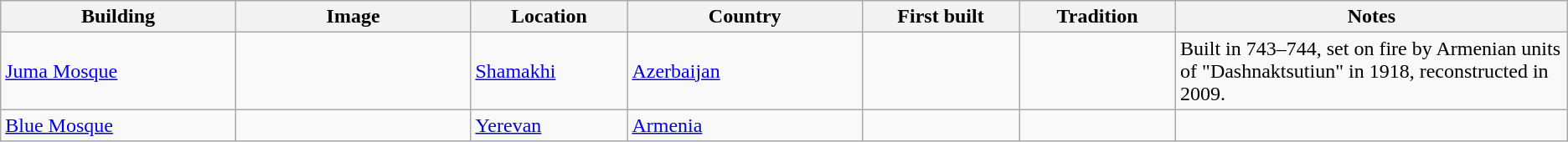<table class="wikitable sortable">
<tr>
<th style="width:15%">Building</th>
<th class="unsortable"; style="width:15%">Image</th>
<th style="width:10%">Location</th>
<th style="width:15%">Country</th>
<th style="width:10%">First built</th>
<th style="width:10%">Tradition</th>
<th class="unsortable"; style="width:25%">Notes</th>
</tr>
<tr>
<td><a href='#'>Juma Mosque</a></td>
<td></td>
<td><a href='#'>Shamakhi</a></td>
<td><a href='#'>Azerbaijan</a></td>
<td></td>
<td></td>
<td>Built in 743–744, set on fire by Armenian units of "Dashnaktsutiun" in 1918, reconstructed in 2009.</td>
</tr>
<tr>
<td><a href='#'>Blue Mosque</a></td>
<td></td>
<td><a href='#'>Yerevan</a></td>
<td><a href='#'>Armenia</a></td>
<td></td>
<td></td>
<td></td>
</tr>
</table>
